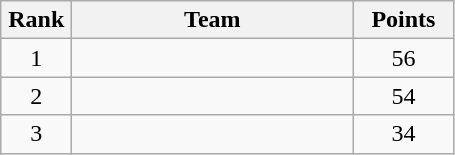<table class="wikitable" style="text-align:center;">
<tr>
<th width=40>Rank</th>
<th width=180>Team</th>
<th width=60>Points</th>
</tr>
<tr>
<td>1</td>
<td align=left></td>
<td>56</td>
</tr>
<tr>
<td>2</td>
<td align=left></td>
<td>54</td>
</tr>
<tr>
<td>3</td>
<td align=left></td>
<td>34</td>
</tr>
</table>
